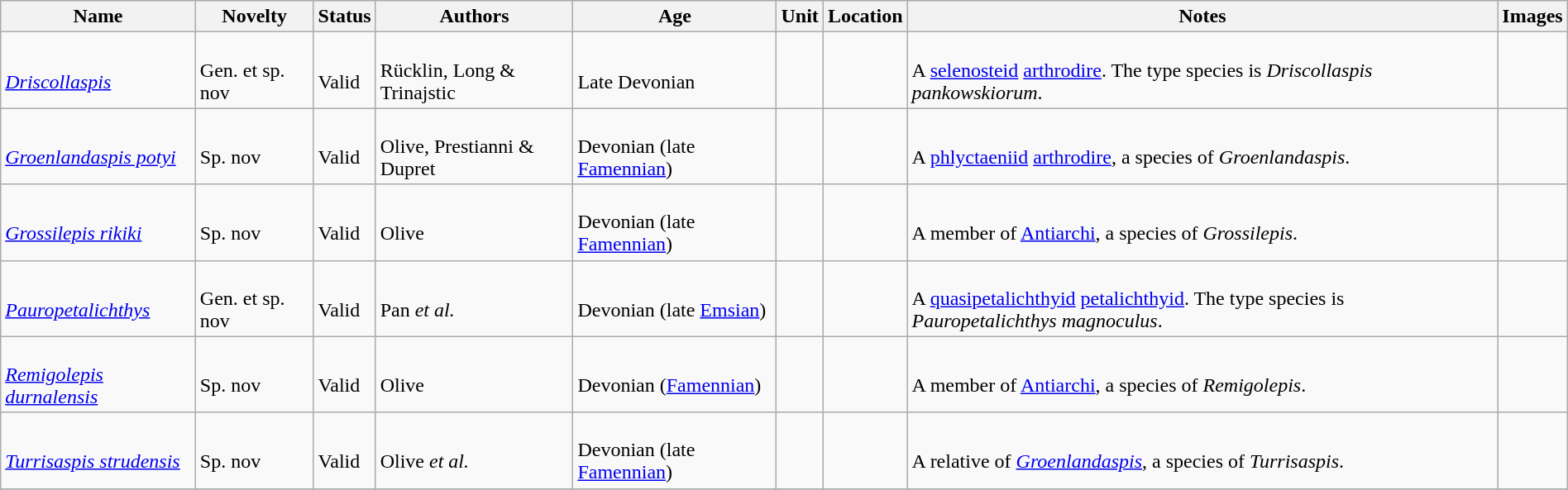<table class="wikitable sortable" align="center" width="100%">
<tr>
<th>Name</th>
<th>Novelty</th>
<th>Status</th>
<th>Authors</th>
<th>Age</th>
<th>Unit</th>
<th>Location</th>
<th>Notes</th>
<th>Images</th>
</tr>
<tr>
<td><br><em><a href='#'>Driscollaspis</a></em></td>
<td><br>Gen. et sp. nov</td>
<td><br>Valid</td>
<td><br>Rücklin, Long & Trinajstic</td>
<td><br>Late Devonian</td>
<td></td>
<td><br></td>
<td><br>A <a href='#'>selenosteid</a> <a href='#'>arthrodire</a>. The type species is <em>Driscollaspis pankowskiorum</em>.</td>
<td></td>
</tr>
<tr>
<td><br><em><a href='#'>Groenlandaspis potyi</a></em></td>
<td><br>Sp. nov</td>
<td><br>Valid</td>
<td><br>Olive, Prestianni & Dupret</td>
<td><br>Devonian (late <a href='#'>Famennian</a>)</td>
<td></td>
<td><br></td>
<td><br>A <a href='#'>phlyctaeniid</a> <a href='#'>arthrodire</a>, a species of <em>Groenlandaspis</em>.</td>
<td></td>
</tr>
<tr>
<td><br><em><a href='#'>Grossilepis rikiki</a></em></td>
<td><br>Sp. nov</td>
<td><br>Valid</td>
<td><br>Olive</td>
<td><br>Devonian (late <a href='#'>Famennian</a>)</td>
<td></td>
<td><br></td>
<td><br>A member of <a href='#'>Antiarchi</a>, a species of <em>Grossilepis</em>.</td>
<td></td>
</tr>
<tr>
<td><br><em><a href='#'>Pauropetalichthys</a></em></td>
<td><br>Gen. et sp. nov</td>
<td><br>Valid</td>
<td><br>Pan <em>et al.</em></td>
<td><br>Devonian (late <a href='#'>Emsian</a>)</td>
<td></td>
<td><br></td>
<td><br>A <a href='#'>quasipetalichthyid</a> <a href='#'>petalichthyid</a>. The type species is <em>Pauropetalichthys magnoculus</em>.</td>
<td></td>
</tr>
<tr>
<td><br><em><a href='#'>Remigolepis durnalensis</a></em></td>
<td><br>Sp. nov</td>
<td><br>Valid</td>
<td><br>Olive</td>
<td><br>Devonian (<a href='#'>Famennian</a>)</td>
<td></td>
<td><br></td>
<td><br>A member of <a href='#'>Antiarchi</a>, a species of <em>Remigolepis</em>.</td>
<td></td>
</tr>
<tr>
<td><br><em><a href='#'>Turrisaspis strudensis</a></em></td>
<td><br>Sp. nov</td>
<td><br>Valid</td>
<td><br>Olive <em>et al.</em></td>
<td><br>Devonian (late <a href='#'>Famennian</a>)</td>
<td></td>
<td><br></td>
<td><br>A relative of <em><a href='#'>Groenlandaspis</a></em>, a species of <em>Turrisaspis</em>.</td>
<td></td>
</tr>
<tr>
</tr>
</table>
